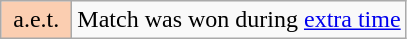<table class="wikitable">
<tr>
<td width="40px" bgcolor="#FBCEB1" align="center">a.e.t.</td>
<td>Match was won during <a href='#'>extra time</a></td>
</tr>
</table>
